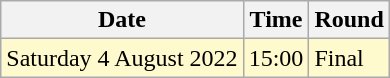<table class="wikitable">
<tr>
<th>Date</th>
<th>Time</th>
<th>Round</th>
</tr>
<tr>
<td style=background:lemonchiffon>Saturday 4 August 2022</td>
<td style=background:lemonchiffon>15:00</td>
<td style=background:lemonchiffon>Final</td>
</tr>
</table>
